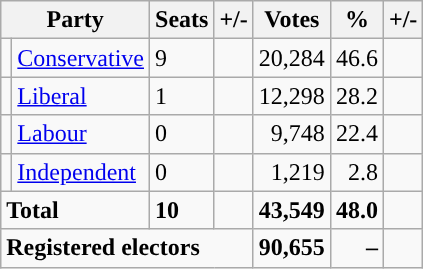<table class="wikitable sortable">
<tr>
<th colspan="2">Party</th>
<th>Seats</th>
<th>+/-</th>
<th>Votes</th>
<th>%</th>
<th>+/-</th>
</tr>
<tr>
<td style="background-color: "></td>
<td><a href='#'>Conservative</a></td>
<td>9</td>
<td></td>
<td style="text-align:right;">20,284</td>
<td style="text-align:right;">46.6</td>
<td style="text-align:right;"></td>
</tr>
<tr>
<td style="background-color: "></td>
<td><a href='#'>Liberal</a></td>
<td>1</td>
<td></td>
<td style="text-align:right;">12,298</td>
<td style="text-align:right;">28.2</td>
<td style="text-align:right;"></td>
</tr>
<tr>
<td style="background-color: "></td>
<td><a href='#'>Labour</a></td>
<td>0</td>
<td></td>
<td style="text-align:right;">9,748</td>
<td style="text-align:right;">22.4</td>
<td style="text-align:right;"></td>
</tr>
<tr>
<td style="background-color: "></td>
<td><a href='#'>Independent</a></td>
<td>0</td>
<td></td>
<td style="text-align:right;">1,219</td>
<td style="text-align:right;">2.8</td>
<td style="text-align:right;"></td>
</tr>
<tr>
<td colspan="2"><strong>Total</strong></td>
<td><strong>10</strong></td>
<td></td>
<td style="text-align:right;"><strong>43,549</strong></td>
<td style="text-align:right;"><strong>48.0</strong></td>
<td style="text-align:right;"></td>
</tr>
<tr>
<td colspan="4"><strong>Registered electors</strong></td>
<td style="text-align:right;"><strong>90,655</strong></td>
<td style="text-align:right;"><strong>–</strong></td>
<td style="text-align:right;"></td>
</tr>
</table>
